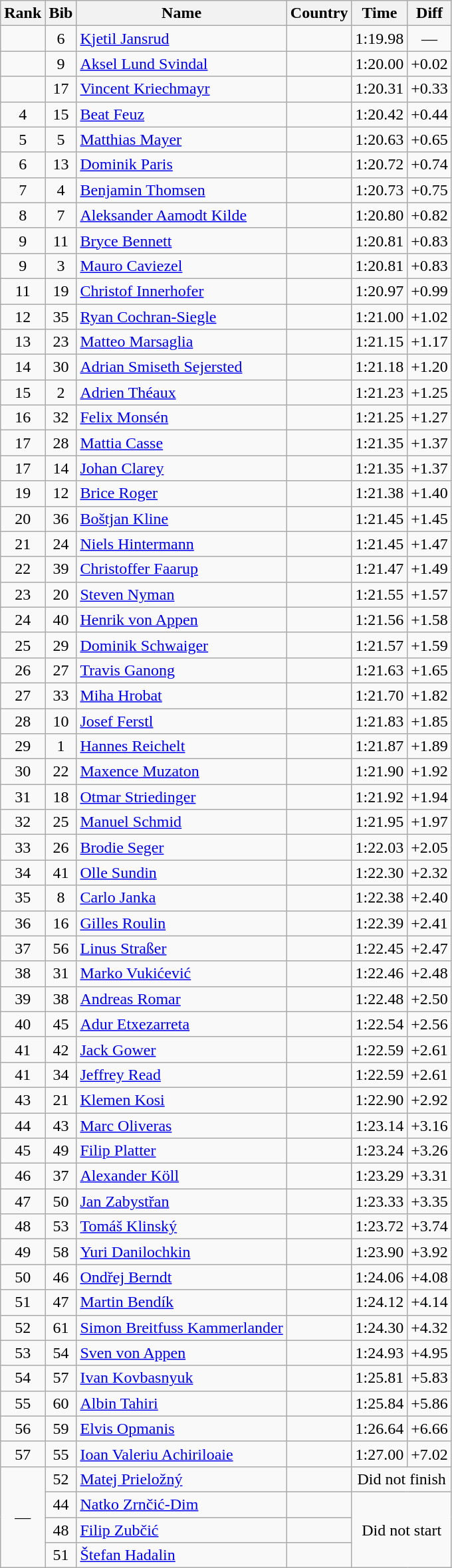<table class="wikitable sortable" style="text-align:center">
<tr>
<th>Rank</th>
<th>Bib</th>
<th>Name</th>
<th>Country</th>
<th>Time</th>
<th>Diff</th>
</tr>
<tr>
<td></td>
<td>6</td>
<td align=left><a href='#'>Kjetil Jansrud</a></td>
<td align=left></td>
<td>1:19.98</td>
<td>—</td>
</tr>
<tr>
<td></td>
<td>9</td>
<td align=left><a href='#'>Aksel Lund Svindal</a></td>
<td align=left></td>
<td>1:20.00</td>
<td>+0.02</td>
</tr>
<tr>
<td></td>
<td>17</td>
<td align=left><a href='#'>Vincent Kriechmayr</a></td>
<td align=left></td>
<td>1:20.31</td>
<td>+0.33</td>
</tr>
<tr>
<td>4</td>
<td>15</td>
<td align=left><a href='#'>Beat Feuz</a></td>
<td align=left> </td>
<td>1:20.42</td>
<td>+0.44</td>
</tr>
<tr>
<td>5</td>
<td>5</td>
<td align=left><a href='#'>Matthias Mayer</a></td>
<td align=left></td>
<td>1:20.63</td>
<td>+0.65</td>
</tr>
<tr>
<td>6</td>
<td>13</td>
<td align=left><a href='#'>Dominik Paris</a></td>
<td align=left></td>
<td>1:20.72</td>
<td>+0.74</td>
</tr>
<tr>
<td>7</td>
<td>4</td>
<td align=left><a href='#'>Benjamin Thomsen</a></td>
<td align=left></td>
<td>1:20.73</td>
<td>+0.75</td>
</tr>
<tr>
<td>8</td>
<td>7</td>
<td align=left><a href='#'>Aleksander Aamodt Kilde</a></td>
<td align=left></td>
<td>1:20.80</td>
<td>+0.82</td>
</tr>
<tr>
<td>9</td>
<td>11</td>
<td align=left><a href='#'>Bryce Bennett</a></td>
<td align=left></td>
<td>1:20.81</td>
<td>+0.83</td>
</tr>
<tr>
<td>9</td>
<td>3</td>
<td align=left><a href='#'>Mauro Caviezel</a></td>
<td align=left> </td>
<td>1:20.81</td>
<td>+0.83</td>
</tr>
<tr>
<td>11</td>
<td>19</td>
<td align=left><a href='#'>Christof Innerhofer</a></td>
<td align=left></td>
<td>1:20.97</td>
<td>+0.99</td>
</tr>
<tr>
<td>12</td>
<td>35</td>
<td align=left><a href='#'>Ryan Cochran-Siegle</a></td>
<td align=left></td>
<td>1:21.00</td>
<td>+1.02</td>
</tr>
<tr>
<td>13</td>
<td>23</td>
<td align=left><a href='#'>Matteo Marsaglia</a></td>
<td align=left></td>
<td>1:21.15</td>
<td>+1.17</td>
</tr>
<tr>
<td>14</td>
<td>30</td>
<td align=left><a href='#'>Adrian Smiseth Sejersted</a></td>
<td align=left></td>
<td>1:21.18</td>
<td>+1.20</td>
</tr>
<tr>
<td>15</td>
<td>2</td>
<td align=left><a href='#'>Adrien Théaux</a></td>
<td align=left></td>
<td>1:21.23</td>
<td>+1.25</td>
</tr>
<tr>
<td>16</td>
<td>32</td>
<td align=left><a href='#'>Felix Monsén</a></td>
<td align=left></td>
<td>1:21.25</td>
<td>+1.27</td>
</tr>
<tr>
<td>17</td>
<td>28</td>
<td align=left><a href='#'>Mattia Casse</a></td>
<td align=left></td>
<td>1:21.35</td>
<td>+1.37</td>
</tr>
<tr>
<td>17</td>
<td>14</td>
<td align=left><a href='#'>Johan Clarey</a></td>
<td align=left></td>
<td>1:21.35</td>
<td>+1.37</td>
</tr>
<tr>
<td>19</td>
<td>12</td>
<td align=left><a href='#'>Brice Roger</a></td>
<td align=left></td>
<td>1:21.38</td>
<td>+1.40</td>
</tr>
<tr>
<td>20</td>
<td>36</td>
<td align=left><a href='#'>Boštjan Kline</a></td>
<td align=left></td>
<td>1:21.45</td>
<td>+1.45</td>
</tr>
<tr>
<td>21</td>
<td>24</td>
<td align=left><a href='#'>Niels Hintermann</a></td>
<td align=left> </td>
<td>1:21.45</td>
<td>+1.47</td>
</tr>
<tr>
<td>22</td>
<td>39</td>
<td align=left><a href='#'>Christoffer Faarup</a></td>
<td align=left></td>
<td>1:21.47</td>
<td>+1.49</td>
</tr>
<tr>
<td>23</td>
<td>20</td>
<td align=left><a href='#'>Steven Nyman</a></td>
<td align=left></td>
<td>1:21.55</td>
<td>+1.57</td>
</tr>
<tr>
<td>24</td>
<td>40</td>
<td align=left><a href='#'>Henrik von Appen</a></td>
<td align=left></td>
<td>1:21.56</td>
<td>+1.58</td>
</tr>
<tr>
<td>25</td>
<td>29</td>
<td align=left><a href='#'>Dominik Schwaiger</a></td>
<td align=left></td>
<td>1:21.57</td>
<td>+1.59</td>
</tr>
<tr>
<td>26</td>
<td>27</td>
<td align=left><a href='#'>Travis Ganong</a></td>
<td align=left></td>
<td>1:21.63</td>
<td>+1.65</td>
</tr>
<tr>
<td>27</td>
<td>33</td>
<td align=left><a href='#'>Miha Hrobat</a></td>
<td align=left></td>
<td>1:21.70</td>
<td>+1.82</td>
</tr>
<tr>
<td>28</td>
<td>10</td>
<td align=left><a href='#'>Josef Ferstl</a></td>
<td align=left></td>
<td>1:21.83</td>
<td>+1.85</td>
</tr>
<tr>
<td>29</td>
<td>1</td>
<td align=left><a href='#'>Hannes Reichelt</a></td>
<td align=left></td>
<td>1:21.87</td>
<td>+1.89</td>
</tr>
<tr>
<td>30</td>
<td>22</td>
<td align=left><a href='#'>Maxence Muzaton</a></td>
<td align=left></td>
<td>1:21.90</td>
<td>+1.92</td>
</tr>
<tr>
<td>31</td>
<td>18</td>
<td align=left><a href='#'>Otmar Striedinger</a></td>
<td align=left></td>
<td>1:21.92</td>
<td>+1.94</td>
</tr>
<tr>
<td>32</td>
<td>25</td>
<td align=left><a href='#'>Manuel Schmid</a></td>
<td align=left></td>
<td>1:21.95</td>
<td>+1.97</td>
</tr>
<tr>
<td>33</td>
<td>26</td>
<td align=left><a href='#'>Brodie Seger</a></td>
<td align=left></td>
<td>1:22.03</td>
<td>+2.05</td>
</tr>
<tr>
<td>34</td>
<td>41</td>
<td align=left><a href='#'>Olle Sundin</a></td>
<td align=left></td>
<td>1:22.30</td>
<td>+2.32</td>
</tr>
<tr>
<td>35</td>
<td>8</td>
<td align=left><a href='#'>Carlo Janka</a></td>
<td align=left> </td>
<td>1:22.38</td>
<td>+2.40</td>
</tr>
<tr>
<td>36</td>
<td>16</td>
<td align=left><a href='#'>Gilles Roulin</a></td>
<td align=left> </td>
<td>1:22.39</td>
<td>+2.41</td>
</tr>
<tr>
<td>37</td>
<td>56</td>
<td align=left><a href='#'>Linus Straßer</a></td>
<td align=left></td>
<td>1:22.45</td>
<td>+2.47</td>
</tr>
<tr>
<td>38</td>
<td>31</td>
<td align=left><a href='#'>Marko Vukićević</a></td>
<td align=left></td>
<td>1:22.46</td>
<td>+2.48</td>
</tr>
<tr>
<td>39</td>
<td>38</td>
<td align=left><a href='#'>Andreas Romar</a></td>
<td align=left></td>
<td>1:22.48</td>
<td>+2.50</td>
</tr>
<tr>
<td>40</td>
<td>45</td>
<td align=left><a href='#'>Adur Etxezarreta</a></td>
<td align=left></td>
<td>1:22.54</td>
<td>+2.56</td>
</tr>
<tr>
<td>41</td>
<td>42</td>
<td align=left><a href='#'>Jack Gower</a></td>
<td align=left></td>
<td>1:22.59</td>
<td>+2.61</td>
</tr>
<tr>
<td>41</td>
<td>34</td>
<td align=left><a href='#'>Jeffrey Read</a></td>
<td align=left></td>
<td>1:22.59</td>
<td>+2.61</td>
</tr>
<tr>
<td>43</td>
<td>21</td>
<td align=left><a href='#'>Klemen Kosi</a></td>
<td align=left></td>
<td>1:22.90</td>
<td>+2.92</td>
</tr>
<tr>
<td>44</td>
<td>43</td>
<td align=left><a href='#'>Marc Oliveras</a></td>
<td align=left></td>
<td>1:23.14</td>
<td>+3.16</td>
</tr>
<tr>
<td>45</td>
<td>49</td>
<td align=left><a href='#'>Filip Platter</a></td>
<td align=left></td>
<td>1:23.24</td>
<td>+3.26</td>
</tr>
<tr>
<td>46</td>
<td>37</td>
<td align=left><a href='#'>Alexander Köll</a></td>
<td align=left></td>
<td>1:23.29</td>
<td>+3.31</td>
</tr>
<tr>
<td>47</td>
<td>50</td>
<td align=left><a href='#'>Jan Zabystřan</a></td>
<td align=left></td>
<td>1:23.33</td>
<td>+3.35</td>
</tr>
<tr>
<td>48</td>
<td>53</td>
<td align=left><a href='#'>Tomáš Klinský</a></td>
<td align=left></td>
<td>1:23.72</td>
<td>+3.74</td>
</tr>
<tr>
<td>49</td>
<td>58</td>
<td align=left><a href='#'>Yuri Danilochkin</a></td>
<td align=left></td>
<td>1:23.90</td>
<td>+3.92</td>
</tr>
<tr>
<td>50</td>
<td>46</td>
<td align=left><a href='#'>Ondřej Berndt</a></td>
<td align=left></td>
<td>1:24.06</td>
<td>+4.08</td>
</tr>
<tr>
<td>51</td>
<td>47</td>
<td align=left><a href='#'>Martin Bendík</a></td>
<td align=left></td>
<td>1:24.12</td>
<td>+4.14</td>
</tr>
<tr>
<td>52</td>
<td>61</td>
<td align=left><a href='#'>Simon Breitfuss Kammerlander</a></td>
<td align=left></td>
<td>1:24.30</td>
<td>+4.32</td>
</tr>
<tr>
<td>53</td>
<td>54</td>
<td align=left><a href='#'>Sven von Appen</a></td>
<td align=left></td>
<td>1:24.93</td>
<td>+4.95</td>
</tr>
<tr>
<td>54</td>
<td>57</td>
<td align=left><a href='#'>Ivan Kovbasnyuk</a></td>
<td align=left></td>
<td>1:25.81</td>
<td>+5.83</td>
</tr>
<tr>
<td>55</td>
<td>60</td>
<td align=left><a href='#'>Albin Tahiri</a></td>
<td align=left></td>
<td>1:25.84</td>
<td>+5.86</td>
</tr>
<tr>
<td>56</td>
<td>59</td>
<td align=left><a href='#'>Elvis Opmanis</a></td>
<td align=left></td>
<td>1:26.64</td>
<td>+6.66</td>
</tr>
<tr>
<td>57</td>
<td>55</td>
<td align=left><a href='#'>Ioan Valeriu Achiriloaie</a></td>
<td align=left></td>
<td>1:27.00</td>
<td>+7.02</td>
</tr>
<tr>
<td rowspan=4>—</td>
<td>52</td>
<td align=left><a href='#'>Matej Prieložný</a></td>
<td align=left></td>
<td colspan=2>Did not finish</td>
</tr>
<tr>
<td>44</td>
<td align=left><a href='#'>Natko Zrnčić-Dim</a></td>
<td align=left></td>
<td rowspan=3 colspan=2>Did not start</td>
</tr>
<tr>
<td>48</td>
<td align=left><a href='#'>Filip Zubčić</a></td>
<td align=left></td>
</tr>
<tr>
<td>51</td>
<td align=left><a href='#'>Štefan Hadalin</a></td>
<td align=left></td>
</tr>
</table>
